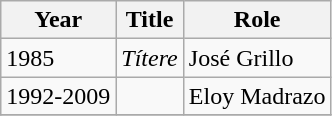<table class="wikitable">
<tr>
<th>Year</th>
<th>Title</th>
<th>Role</th>
</tr>
<tr>
<td>1985</td>
<td><em>Títere</em></td>
<td>José Grillo</td>
</tr>
<tr>
<td>1992-2009</td>
<td></td>
<td>Eloy Madrazo</td>
</tr>
<tr>
</tr>
</table>
